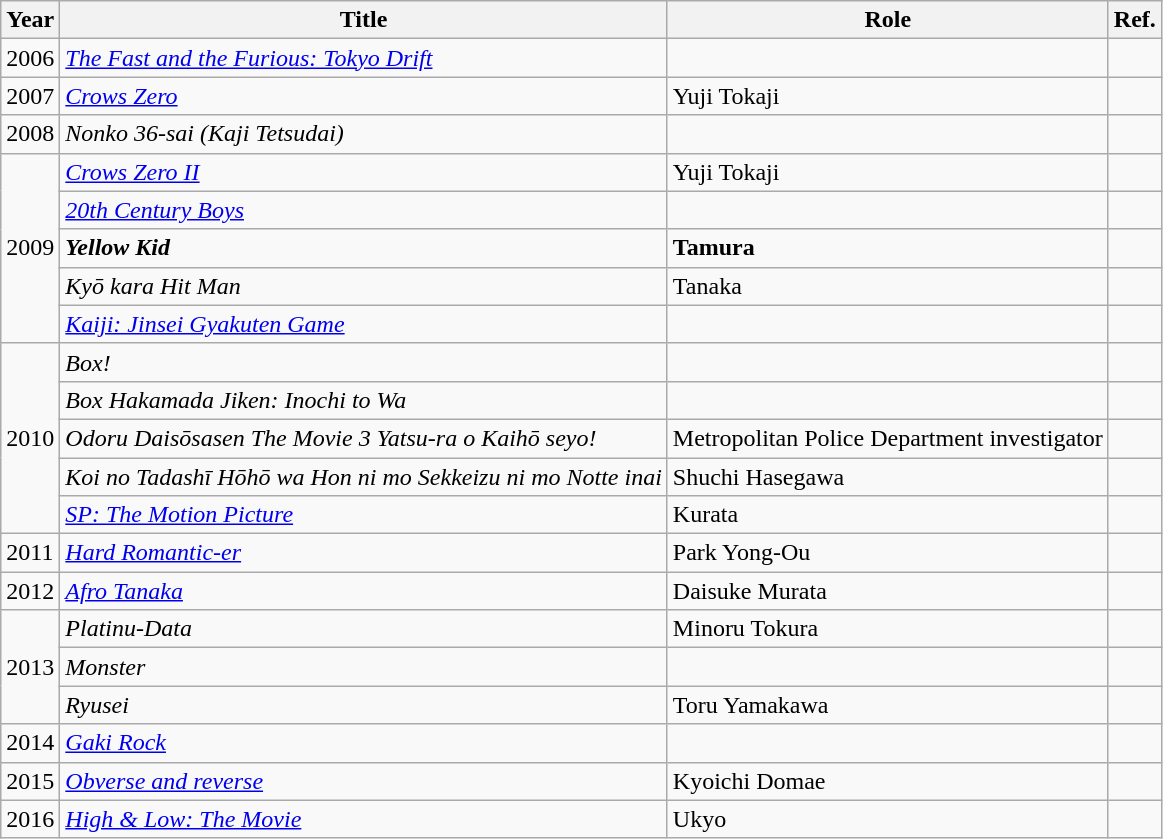<table class="wikitable">
<tr>
<th>Year</th>
<th>Title</th>
<th>Role</th>
<th>Ref.</th>
</tr>
<tr>
<td>2006</td>
<td><em><a href='#'>The Fast and the Furious: Tokyo Drift</a></em></td>
<td></td>
<td></td>
</tr>
<tr>
<td>2007</td>
<td><em><a href='#'>Crows Zero</a></em></td>
<td>Yuji Tokaji</td>
<td></td>
</tr>
<tr>
<td>2008</td>
<td><em>Nonko 36-sai (Kaji Tetsudai)</em></td>
<td></td>
<td></td>
</tr>
<tr>
<td rowspan="5">2009</td>
<td><em><a href='#'>Crows Zero II</a></em></td>
<td>Yuji Tokaji</td>
<td></td>
</tr>
<tr>
<td><em><a href='#'>20th Century Boys</a></em></td>
<td></td>
<td></td>
</tr>
<tr>
<td><strong><em>Yellow Kid</em></strong></td>
<td><strong>Tamura</strong></td>
<td></td>
</tr>
<tr>
<td><em>Kyō kara Hit Man</em></td>
<td>Tanaka</td>
<td></td>
</tr>
<tr>
<td><em><a href='#'>Kaiji: Jinsei Gyakuten Game</a></em></td>
<td></td>
<td></td>
</tr>
<tr>
<td rowspan="5">2010</td>
<td><em>Box!</em></td>
<td></td>
<td></td>
</tr>
<tr>
<td><em>Box Hakamada Jiken: Inochi to Wa</em></td>
<td></td>
<td></td>
</tr>
<tr>
<td><em>Odoru Daisōsasen The Movie 3 Yatsu-ra o Kaihō seyo!</em></td>
<td>Metropolitan Police Department investigator</td>
<td></td>
</tr>
<tr>
<td><em>Koi no Tadashī Hōhō wa Hon ni mo Sekkeizu ni mo Notte inai</em></td>
<td>Shuchi Hasegawa</td>
<td></td>
</tr>
<tr>
<td><em><a href='#'>SP: The Motion Picture</a></em></td>
<td>Kurata</td>
<td></td>
</tr>
<tr>
<td>2011</td>
<td><em><a href='#'>Hard Romantic-er</a></em></td>
<td>Park Yong-Ou</td>
<td></td>
</tr>
<tr>
<td>2012</td>
<td><em><a href='#'>Afro Tanaka</a></em></td>
<td>Daisuke Murata</td>
<td></td>
</tr>
<tr>
<td rowspan="3">2013</td>
<td><em>Platinu-Data</em></td>
<td>Minoru Tokura</td>
<td></td>
</tr>
<tr>
<td><em>Monster</em></td>
<td></td>
<td></td>
</tr>
<tr>
<td><em>Ryusei</em></td>
<td>Toru Yamakawa</td>
<td></td>
</tr>
<tr>
<td>2014</td>
<td><em><a href='#'>Gaki Rock</a></em></td>
<td></td>
<td></td>
</tr>
<tr>
<td>2015</td>
<td><em><a href='#'>Obverse and reverse</a></em></td>
<td>Kyoichi Domae</td>
<td></td>
</tr>
<tr>
<td>2016</td>
<td><em><a href='#'>High & Low: The Movie</a></em></td>
<td>Ukyo</td>
<td></td>
</tr>
</table>
